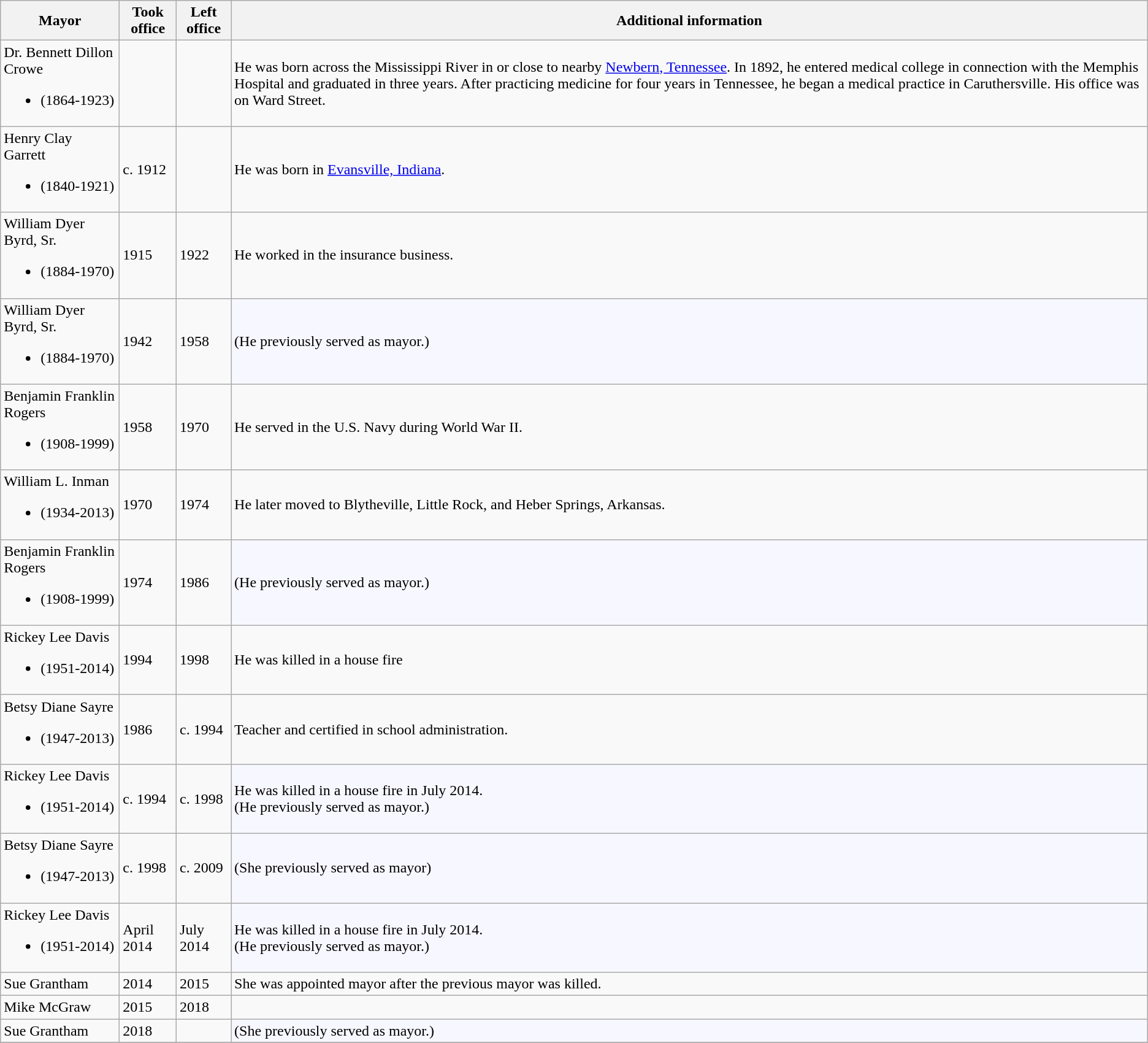<table class="wikitable sortable">
<tr>
<th>Mayor</th>
<th>Took office</th>
<th>Left office</th>
<th>Additional information</th>
</tr>
<tr>
<td>Dr. Bennett Dillon Crowe<br><ul><li>(1864-1923)</li></ul></td>
<td></td>
<td></td>
<td>He was born across the Mississippi River in or close to nearby <a href='#'>Newbern, Tennessee</a>.  In 1892, he entered medical college in connection with the Memphis Hospital and graduated in three years.  After practicing medicine for four years in Tennessee, he began a medical practice in Caruthersville.  His office was on Ward Street.</td>
</tr>
<tr>
<td>Henry Clay Garrett<br><ul><li>(1840-1921)</li></ul></td>
<td>c. 1912</td>
<td></td>
<td>He was born in <a href='#'>Evansville, Indiana</a>.</td>
</tr>
<tr>
<td>William Dyer Byrd, Sr.<br><ul><li>(1884-1970)</li></ul></td>
<td>1915</td>
<td>1922</td>
<td>He worked in the insurance business.</td>
</tr>
<tr>
<td>William Dyer Byrd, Sr.<br><ul><li>(1884-1970)</li></ul></td>
<td>1942</td>
<td>1958</td>
<td bgcolor=#f7f7ff>(He previously served as mayor.)</td>
</tr>
<tr>
<td>Benjamin Franklin Rogers<br><ul><li>(1908-1999)</li></ul></td>
<td>1958</td>
<td>1970</td>
<td>He served in the U.S. Navy during World War II.</td>
</tr>
<tr>
<td>William L. Inman<br><ul><li>(1934-2013)</li></ul></td>
<td>1970</td>
<td>1974</td>
<td>He later moved to Blytheville, Little Rock, and Heber Springs, Arkansas.</td>
</tr>
<tr>
<td>Benjamin Franklin Rogers<br><ul><li>(1908-1999)</li></ul></td>
<td>1974</td>
<td>1986</td>
<td bgcolor=#f7f7ff>(He previously served as mayor.)</td>
</tr>
<tr>
<td>Rickey Lee Davis<br><ul><li>(1951-2014)</li></ul></td>
<td>1994</td>
<td>1998</td>
<td>He was killed in a house fire</td>
</tr>
<tr>
<td>Betsy Diane Sayre<br><ul><li>(1947-2013)</li></ul></td>
<td>1986</td>
<td>c. 1994</td>
<td>Teacher and certified in school administration.</td>
</tr>
<tr>
<td>Rickey Lee Davis<br><ul><li>(1951-2014)</li></ul></td>
<td>c. 1994</td>
<td>c. 1998</td>
<td bgcolor=#f7f7ff>He was killed in a house fire in July 2014.<br>(He previously served as mayor.)</td>
</tr>
<tr>
<td>Betsy Diane Sayre<br><ul><li>(1947-2013)</li></ul></td>
<td>c. 1998</td>
<td>c. 2009</td>
<td bgcolor=#f7f7ff>(She previously served as mayor)</td>
</tr>
<tr>
<td>Rickey Lee Davis<br><ul><li>(1951-2014)</li></ul></td>
<td>April 2014</td>
<td>July 2014</td>
<td bgcolor=#f7f7ff>He was killed in a house fire in July 2014.<br>(He previously served as mayor.)</td>
</tr>
<tr>
<td>Sue Grantham</td>
<td>2014</td>
<td>2015</td>
<td>She was appointed mayor after the previous mayor was killed.</td>
</tr>
<tr>
<td>Mike McGraw</td>
<td>2015</td>
<td>2018</td>
<td></td>
</tr>
<tr>
<td>Sue Grantham</td>
<td>2018</td>
<td></td>
<td bgcolor=#f7f7ff>(She previously served as mayor.)</td>
</tr>
<tr>
</tr>
</table>
